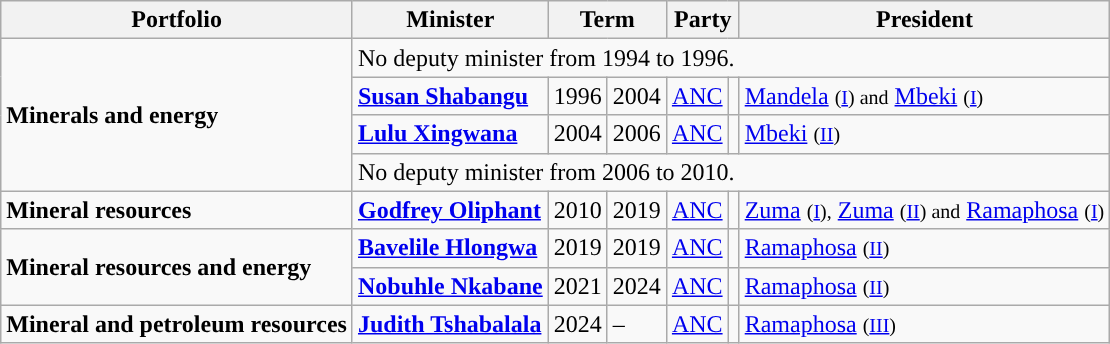<table class="wikitable">
<tr>
<th>Portfolio</th>
<th>Minister</th>
<th colspan="2">Term</th>
<th colspan="2">Party</th>
<th>President</th>
</tr>
<tr>
<td rowspan="4"><strong>Minerals and energy</strong></td>
<td colspan="6">No deputy minister from 1994 to 1996.</td>
</tr>
<tr>
<td><strong><a href='#'>Susan Shabangu</a></strong></td>
<td>1996</td>
<td>2004</td>
<td><a href='#'>ANC</a></td>
<td style="background-color: "></td>
<td><a href='#'>Mandela</a> <small>(<a href='#'>I</a>) and</small> <a href='#'>Mbeki</a> <small>(<a href='#'>I</a>)</small></td>
</tr>
<tr>
<td><a href='#'><strong>Lulu Xingwana</strong></a></td>
<td>2004</td>
<td>2006</td>
<td><a href='#'>ANC</a></td>
<td style="background-color: "></td>
<td><a href='#'>Mbeki</a> <small>(<a href='#'>II</a>)</small></td>
</tr>
<tr>
<td colspan="6">No deputy minister from 2006 to 2010.</td>
</tr>
<tr>
<td><strong>Mineral resources</strong></td>
<td><strong><a href='#'>Godfrey Oliphant</a></strong></td>
<td>2010</td>
<td>2019</td>
<td><a href='#'>ANC</a></td>
<td style="background-color: "></td>
<td><a href='#'>Zuma</a> <small>(<a href='#'>I</a>),</small> <a href='#'>Zuma</a> <small>(<a href='#'>II</a>) and</small> <a href='#'>Ramaphosa</a> <small>(<a href='#'>I</a>)</small></td>
</tr>
<tr>
<td rowspan="2"><strong>Mineral resources and energy</strong></td>
<td><strong><a href='#'>Bavelile Hlongwa</a></strong></td>
<td>2019</td>
<td>2019</td>
<td><a href='#'>ANC</a></td>
<td style="background-color: "></td>
<td><a href='#'>Ramaphosa</a> <small>(<a href='#'>II</a>)</small></td>
</tr>
<tr>
<td><strong><a href='#'>Nobuhle Nkabane</a></strong></td>
<td>2021</td>
<td>2024</td>
<td><a href='#'>ANC</a></td>
<td style="background-color: "></td>
<td><a href='#'>Ramaphosa</a> <small>(<a href='#'>II</a>)</small></td>
</tr>
<tr>
<td><strong>Mineral and petroleum resources</strong></td>
<td><strong><a href='#'>Judith Tshabalala</a></strong></td>
<td>2024</td>
<td>–</td>
<td><a href='#'>ANC</a></td>
<td style="background-color: "></td>
<td><a href='#'>Ramaphosa</a> <small>(<a href='#'>III</a>)</small></td>
</tr>
</table>
